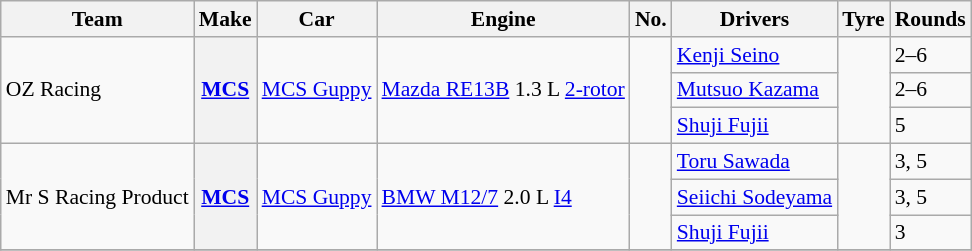<table class="wikitable" style="font-size: 90%;">
<tr>
<th>Team</th>
<th>Make</th>
<th>Car</th>
<th>Engine</th>
<th>No.</th>
<th>Drivers</th>
<th>Tyre</th>
<th>Rounds</th>
</tr>
<tr>
<td rowspan=3>OZ Racing</td>
<th rowspan=3><a href='#'>MCS</a></th>
<td rowspan=3><a href='#'>MCS Guppy</a></td>
<td rowspan=3><a href='#'>Mazda RE13B</a> 1.3 L <a href='#'>2-rotor</a></td>
<td rowspan=3></td>
<td> <a href='#'>Kenji Seino</a></td>
<td align=center rowspan=3></td>
<td>2–6</td>
</tr>
<tr>
<td> <a href='#'>Mutsuo Kazama</a></td>
<td>2–6</td>
</tr>
<tr>
<td> <a href='#'>Shuji Fujii</a></td>
<td>5</td>
</tr>
<tr>
<td rowspan=3>Mr S Racing Product</td>
<th rowspan=3><a href='#'>MCS</a></th>
<td rowspan=3><a href='#'>MCS Guppy</a></td>
<td rowspan=3><a href='#'>BMW M12/7</a> 2.0 L <a href='#'>I4</a></td>
<td rowspan=3></td>
<td> <a href='#'>Toru Sawada</a></td>
<td align=center rowspan=3></td>
<td>3, 5</td>
</tr>
<tr>
<td> <a href='#'>Seiichi Sodeyama</a></td>
<td>3, 5</td>
</tr>
<tr>
<td> <a href='#'>Shuji Fujii</a></td>
<td>3</td>
</tr>
<tr>
</tr>
</table>
